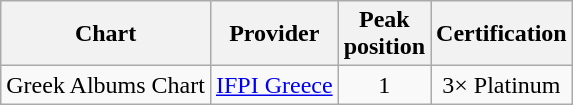<table class="wikitable">
<tr>
<th>Chart</th>
<th>Provider</th>
<th>Peak<br>position</th>
<th>Certification</th>
</tr>
<tr>
<td>Greek Albums Chart</td>
<td><a href='#'>IFPI Greece</a></td>
<td align="center">1</td>
<td align="center">3× Platinum</td>
</tr>
</table>
